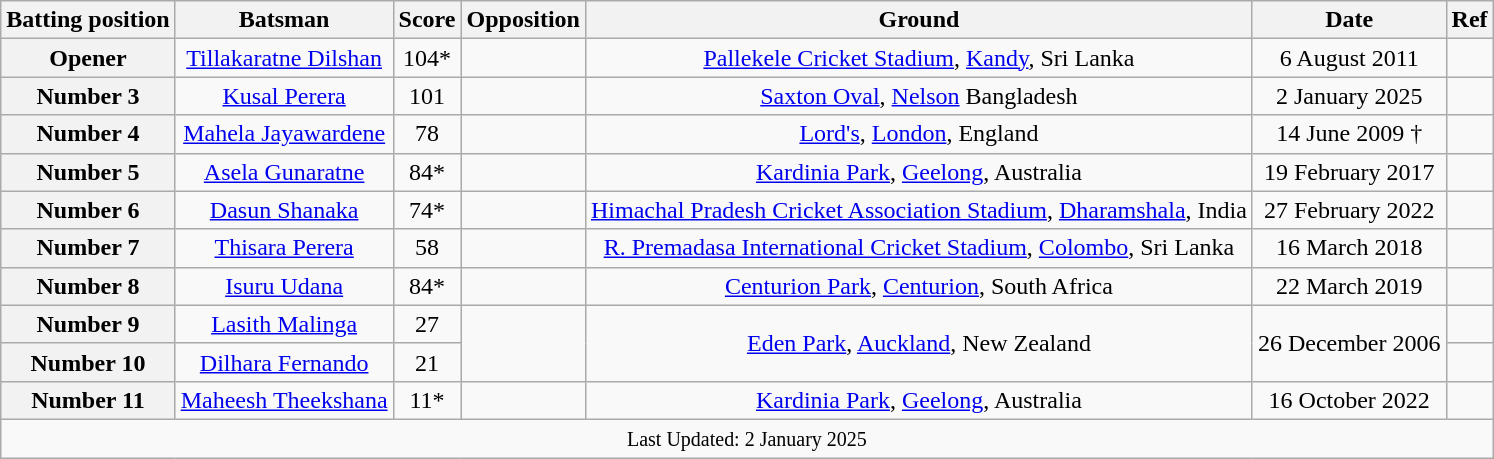<table class="wikitable sortable" style=text-align:center;>
<tr>
<th scope="col">Batting position</th>
<th scope="col">Batsman</th>
<th scope="col">Score</th>
<th scope="col">Opposition</th>
<th scope="col">Ground</th>
<th scope="col">Date</th>
<th scope="col">Ref</th>
</tr>
<tr>
<th scope=row style=text-align:center;>Opener</th>
<td><a href='#'>Tillakaratne Dilshan</a></td>
<td>104*</td>
<td></td>
<td><a href='#'>Pallekele Cricket Stadium</a>, <a href='#'>Kandy</a>, Sri Lanka</td>
<td>6 August 2011</td>
<td></td>
</tr>
<tr>
<th scope=row style=text-align:center;>Number 3</th>
<td><a href='#'>Kusal Perera</a></td>
<td>101</td>
<td></td>
<td><a href='#'>Saxton Oval</a>, <a href='#'>Nelson</a> Bangladesh</td>
<td>2 January 2025</td>
<td></td>
</tr>
<tr>
<th scope=row style=text-align:center;>Number 4</th>
<td><a href='#'>Mahela Jayawardene</a></td>
<td>78</td>
<td></td>
<td><a href='#'>Lord's</a>, <a href='#'>London</a>, England</td>
<td>14 June 2009 †</td>
<td></td>
</tr>
<tr>
<th scope=row style=text-align:center;>Number 5</th>
<td><a href='#'>Asela Gunaratne</a></td>
<td>84*</td>
<td></td>
<td><a href='#'>Kardinia Park</a>, <a href='#'>Geelong</a>, Australia</td>
<td>19 February 2017</td>
<td></td>
</tr>
<tr>
<th scope=row style=text-align:center;>Number 6</th>
<td><a href='#'>Dasun Shanaka</a></td>
<td>74*</td>
<td></td>
<td><a href='#'>Himachal Pradesh Cricket Association Stadium</a>, <a href='#'>Dharamshala</a>, India</td>
<td>27 February 2022</td>
<td></td>
</tr>
<tr>
<th scope=row style=text-align:center;>Number 7</th>
<td><a href='#'>Thisara Perera</a></td>
<td>58</td>
<td></td>
<td><a href='#'>R. Premadasa International Cricket Stadium</a>, <a href='#'>Colombo</a>, Sri Lanka</td>
<td>16 March 2018</td>
<td></td>
</tr>
<tr>
<th scope=row style=text-align:center;>Number 8</th>
<td><a href='#'>Isuru Udana</a></td>
<td>84*</td>
<td></td>
<td><a href='#'>Centurion Park</a>, <a href='#'>Centurion</a>, South Africa</td>
<td>22 March 2019</td>
<td></td>
</tr>
<tr>
<th scope=row style=text-align:center;>Number 9</th>
<td><a href='#'>Lasith Malinga</a></td>
<td>27</td>
<td rowspan =2></td>
<td rowspan=2><a href='#'>Eden Park</a>, <a href='#'>Auckland</a>, New Zealand</td>
<td rowspan=2>26 December 2006</td>
<td></td>
</tr>
<tr>
<th scope=row style=text-align:center;>Number 10</th>
<td><a href='#'>Dilhara Fernando</a></td>
<td>21</td>
<td></td>
</tr>
<tr>
<th scope=row style=text-align:center;>Number 11</th>
<td><a href='#'>Maheesh Theekshana</a></td>
<td>11*</td>
<td></td>
<td><a href='#'>Kardinia Park</a>, <a href='#'>Geelong</a>, Australia</td>
<td>16 October 2022</td>
<td></td>
</tr>
<tr>
<td colspan=7><small>Last Updated: 2 January 2025</small></td>
</tr>
</table>
